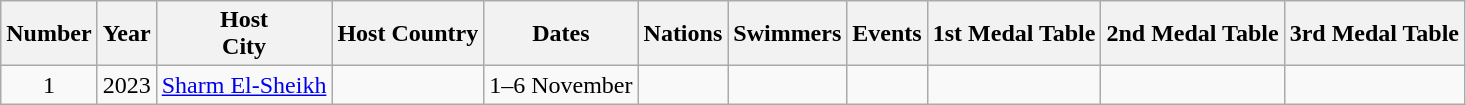<table class="wikitable sortable" width= style="font-size:100%; text-align:center;">
<tr>
<th>Number</th>
<th>Year</th>
<th>Host<br>City</th>
<th>Host Country</th>
<th>Dates</th>
<th>Nations</th>
<th>Swimmers</th>
<th>Events</th>
<th>1st Medal Table</th>
<th>2nd Medal Table</th>
<th>3rd Medal Table</th>
</tr>
<tr>
<td align=center>1</td>
<td align=center>2023</td>
<td><a href='#'>Sharm El-Sheikh</a></td>
<td></td>
<td>1–6 November</td>
<td align=center></td>
<td align=center></td>
<td align=center></td>
<td></td>
<td></td>
<td></td>
</tr>
</table>
